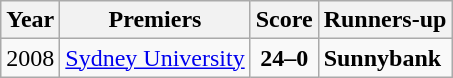<table class="wikitable">
<tr>
<th>Year</th>
<th>Premiers</th>
<th>Score</th>
<th>Runners-up</th>
</tr>
<tr>
<td>2008</td>
<td><a href='#'>Sydney University</a> </td>
<td align=center><strong>24–0</strong></td>
<td> <strong>Sunnybank</strong></td>
</tr>
</table>
